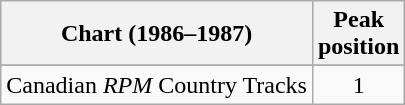<table class="wikitable sortable">
<tr>
<th align="left">Chart (1986–1987)</th>
<th align="center">Peak<br>position</th>
</tr>
<tr>
</tr>
<tr>
<td align="left">Canadian <em>RPM</em> Country Tracks</td>
<td align="center">1</td>
</tr>
</table>
